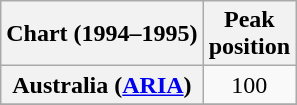<table class="wikitable sortable plainrowheaders" style="text-align:center">
<tr>
<th scope="col">Chart (1994–1995)</th>
<th scope="col">Peak<br>position</th>
</tr>
<tr>
<th scope="row">Australia (<a href='#'>ARIA</a>)</th>
<td>100</td>
</tr>
<tr>
</tr>
</table>
